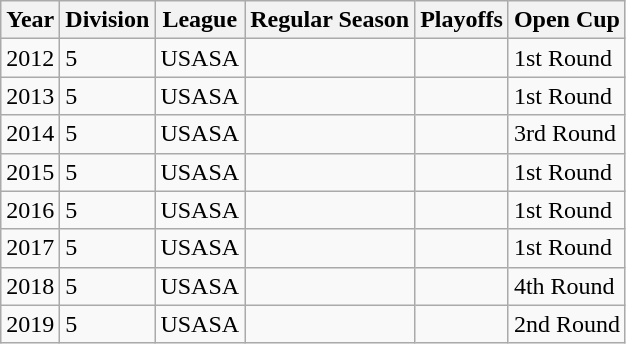<table class="wikitable">
<tr>
<th>Year</th>
<th>Division</th>
<th>League</th>
<th>Regular Season</th>
<th>Playoffs</th>
<th>Open Cup</th>
</tr>
<tr>
<td>2012</td>
<td>5</td>
<td>USASA</td>
<td></td>
<td></td>
<td>1st Round</td>
</tr>
<tr>
<td>2013</td>
<td>5</td>
<td>USASA</td>
<td></td>
<td></td>
<td>1st Round</td>
</tr>
<tr>
<td>2014</td>
<td>5</td>
<td>USASA</td>
<td></td>
<td></td>
<td>3rd Round</td>
</tr>
<tr>
<td>2015</td>
<td>5</td>
<td>USASA</td>
<td></td>
<td></td>
<td>1st Round</td>
</tr>
<tr>
<td>2016</td>
<td>5</td>
<td>USASA</td>
<td></td>
<td></td>
<td>1st Round</td>
</tr>
<tr>
<td>2017</td>
<td>5</td>
<td>USASA</td>
<td></td>
<td></td>
<td>1st Round</td>
</tr>
<tr>
<td>2018</td>
<td>5</td>
<td>USASA</td>
<td></td>
<td></td>
<td>4th Round</td>
</tr>
<tr>
<td>2019</td>
<td>5</td>
<td>USASA</td>
<td></td>
<td></td>
<td>2nd Round</td>
</tr>
</table>
